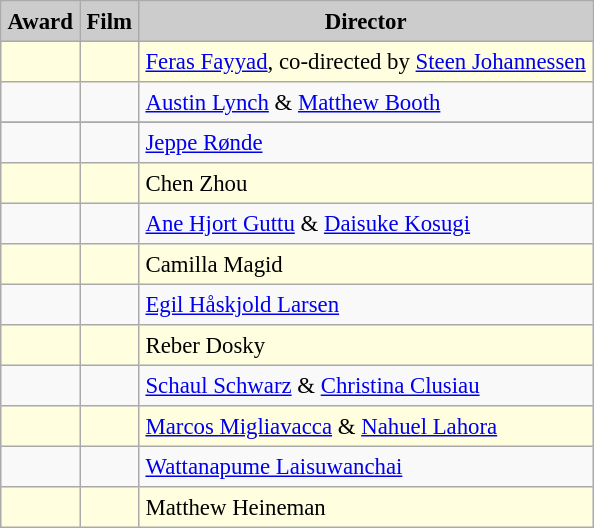<table border="2" cellpadding="4" cellspacing="0" style="margin: 1em 1em 1em 0; background: #F9F9F9; border: 1px solid #AAAAAA; border-collapse: collapse; font-size: 95%;">
<tr style="background:#CCCCCC" align="center">
<th>Award</th>
<th>Film</th>
<th>Director</th>
</tr>
<tr style="background:lightyellow">
<td></td>
<td></td>
<td> <a href='#'>Feras Fayyad</a>, co-directed by <a href='#'>Steen Johannessen</a></td>
</tr>
<tr>
<td></td>
<td></td>
<td> <a href='#'>Austin Lynch</a> & <a href='#'>Matthew Booth</a></td>
</tr>
<tr style="background:lightyellow">
</tr>
<tr>
<td></td>
<td></td>
<td> <a href='#'>Jeppe Rønde</a></td>
</tr>
<tr style="background:lightyellow">
<td></td>
<td></td>
<td> Chen Zhou</td>
</tr>
<tr>
<td></td>
<td></td>
<td> <a href='#'>Ane Hjort Guttu</a> & <a href='#'>Daisuke Kosugi</a></td>
</tr>
<tr style="background:lightyellow">
<td></td>
<td></td>
<td> Camilla Magid</td>
</tr>
<tr>
<td></td>
<td></td>
<td> <a href='#'>Egil Håskjold Larsen</a></td>
</tr>
<tr style="background:lightyellow">
<td></td>
<td></td>
<td> Reber Dosky</td>
</tr>
<tr>
<td></td>
<td></td>
<td> <a href='#'>Schaul Schwarz</a> & <a href='#'>Christina Clusiau</a></td>
</tr>
<tr style="background:lightyellow">
<td></td>
<td></td>
<td> <a href='#'>Marcos Migliavacca</a> & <a href='#'>Nahuel Lahora</a></td>
</tr>
<tr>
<td></td>
<td></td>
<td> <a href='#'>Wattanapume Laisuwanchai</a></td>
</tr>
<tr style="background:lightyellow">
<td></td>
<td></td>
<td> Matthew Heineman</td>
</tr>
</table>
